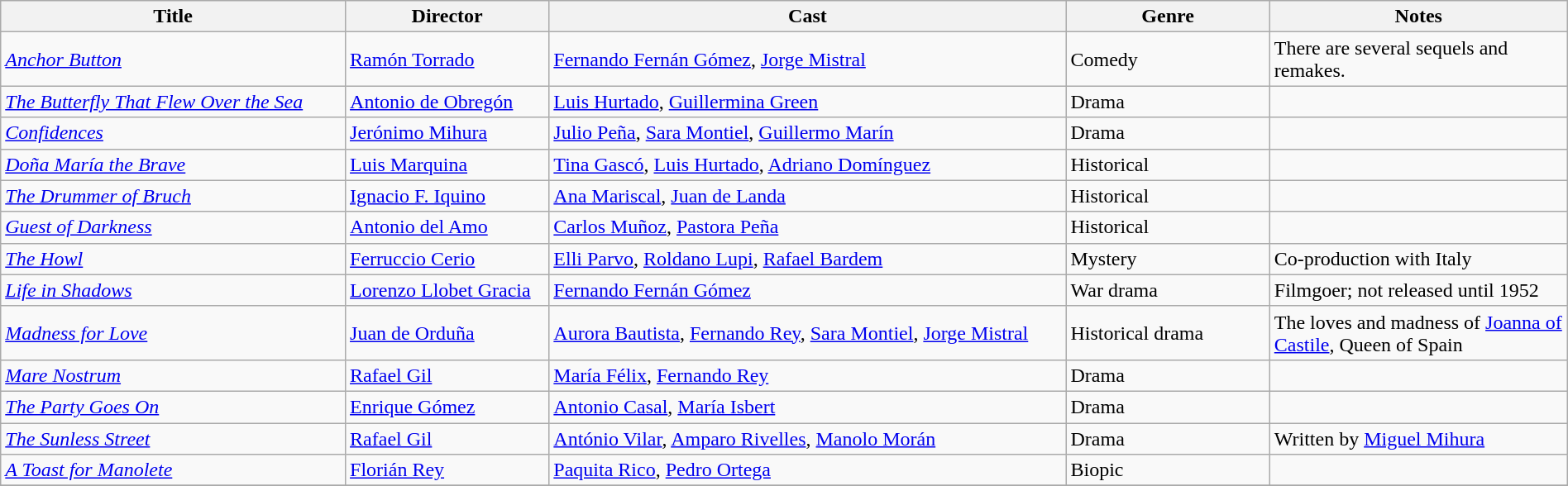<table class="wikitable" style="width:100%;">
<tr>
<th style="width:22%;">Title</th>
<th style="width:13%;">Director</th>
<th style="width:33%;">Cast</th>
<th style="width:13%;">Genre</th>
<th style="width:19%;">Notes</th>
</tr>
<tr>
<td><em><a href='#'>Anchor Button</a></em></td>
<td><a href='#'>Ramón Torrado</a></td>
<td><a href='#'>Fernando Fernán Gómez</a>, <a href='#'>Jorge Mistral</a></td>
<td>Comedy</td>
<td>There are several sequels and remakes.</td>
</tr>
<tr>
<td><em><a href='#'>The Butterfly That Flew Over the Sea</a></em></td>
<td><a href='#'>Antonio de Obregón </a></td>
<td><a href='#'>Luis Hurtado</a>, <a href='#'>Guillermina Green</a></td>
<td>Drama</td>
<td></td>
</tr>
<tr>
<td><em><a href='#'>Confidences</a></em></td>
<td><a href='#'>Jerónimo Mihura</a></td>
<td><a href='#'>Julio Peña</a>, <a href='#'>Sara Montiel</a>, <a href='#'>Guillermo Marín</a></td>
<td>Drama</td>
<td></td>
</tr>
<tr>
<td><em><a href='#'>Doña María the Brave</a></em></td>
<td><a href='#'>Luis Marquina</a></td>
<td><a href='#'>Tina Gascó</a>, <a href='#'>Luis Hurtado</a>, <a href='#'>Adriano Domínguez</a></td>
<td>Historical</td>
<td></td>
</tr>
<tr>
<td><em><a href='#'>The Drummer of Bruch</a></em></td>
<td><a href='#'>Ignacio F. Iquino </a></td>
<td><a href='#'>Ana Mariscal</a>, <a href='#'>Juan de Landa</a></td>
<td>Historical</td>
<td></td>
</tr>
<tr>
<td><em><a href='#'>Guest of Darkness</a></em></td>
<td><a href='#'>Antonio del Amo</a></td>
<td><a href='#'>Carlos Muñoz</a>, <a href='#'>Pastora Peña</a></td>
<td>Historical</td>
<td></td>
</tr>
<tr>
<td><em><a href='#'>The Howl</a></em></td>
<td><a href='#'>Ferruccio Cerio</a></td>
<td><a href='#'>Elli Parvo</a>, <a href='#'>Roldano Lupi</a>, <a href='#'>Rafael Bardem</a></td>
<td>Mystery</td>
<td>Co-production with Italy</td>
</tr>
<tr>
<td><em><a href='#'>Life in Shadows</a></em></td>
<td><a href='#'>Lorenzo Llobet Gracia</a></td>
<td><a href='#'>Fernando Fernán Gómez</a></td>
<td>War drama</td>
<td>Filmgoer; not released until 1952</td>
</tr>
<tr>
<td><em><a href='#'>Madness for Love</a></em></td>
<td><a href='#'>Juan de Orduña</a></td>
<td><a href='#'>Aurora Bautista</a>, <a href='#'>Fernando Rey</a>, <a href='#'>Sara Montiel</a>, <a href='#'>Jorge Mistral</a></td>
<td>Historical drama</td>
<td>The loves and madness of <a href='#'>Joanna of Castile</a>, Queen of Spain</td>
</tr>
<tr>
<td><em><a href='#'>Mare Nostrum</a></em></td>
<td><a href='#'>Rafael Gil</a></td>
<td><a href='#'>María Félix</a>, <a href='#'>Fernando Rey</a></td>
<td>Drama</td>
<td></td>
</tr>
<tr>
<td><em><a href='#'>The Party Goes On</a></em></td>
<td><a href='#'>Enrique Gómez</a></td>
<td><a href='#'>Antonio Casal</a>, <a href='#'>María Isbert</a></td>
<td>Drama</td>
<td></td>
</tr>
<tr>
<td><em><a href='#'>The Sunless Street</a></em></td>
<td><a href='#'>Rafael Gil</a></td>
<td><a href='#'>António Vilar</a>, <a href='#'>Amparo Rivelles</a>, <a href='#'>Manolo Morán</a></td>
<td>Drama</td>
<td>Written by <a href='#'>Miguel Mihura</a></td>
</tr>
<tr>
<td><em><a href='#'>A Toast for Manolete</a></em></td>
<td><a href='#'>Florián Rey</a></td>
<td><a href='#'>Paquita Rico</a>, <a href='#'>Pedro Ortega</a></td>
<td>Biopic</td>
<td></td>
</tr>
<tr>
</tr>
</table>
